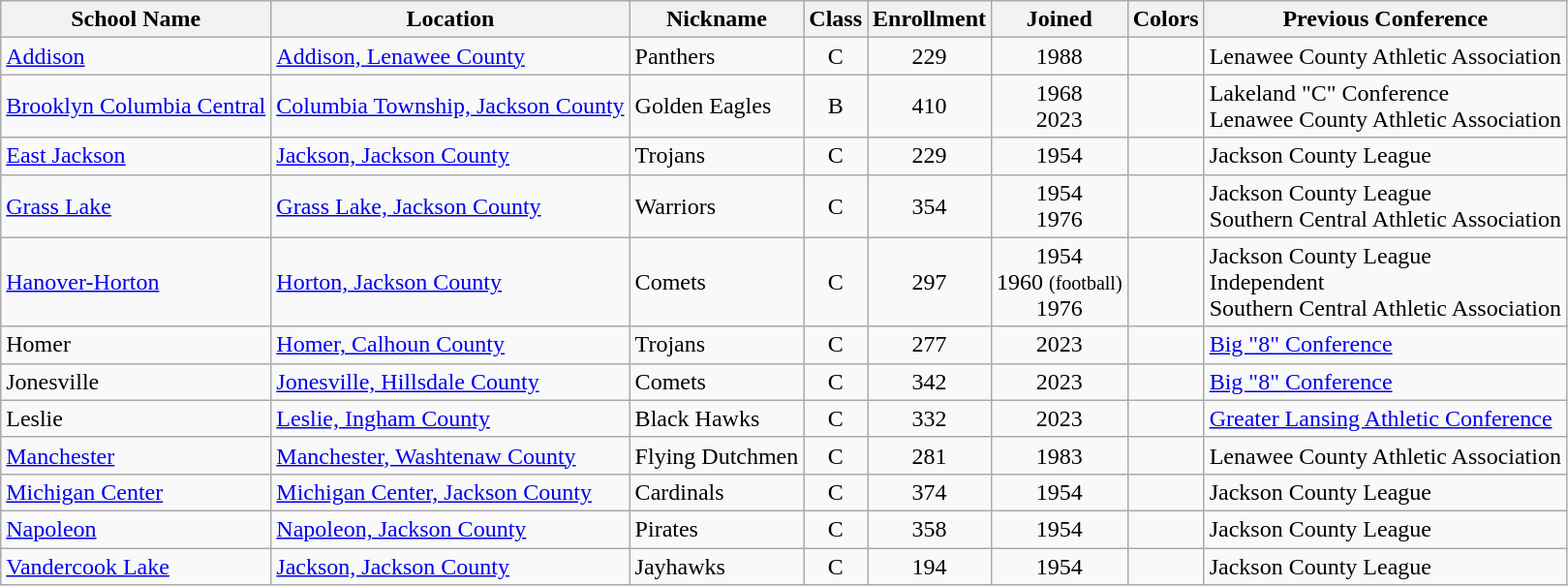<table class="wikitable sortable">
<tr>
<th>School Name</th>
<th>Location</th>
<th>Nickname</th>
<th>Class</th>
<th>Enrollment</th>
<th>Joined</th>
<th>Colors</th>
<th>Previous Conference</th>
</tr>
<tr>
<td><a href='#'>Addison</a></td>
<td><a href='#'>Addison, Lenawee County</a></td>
<td>Panthers</td>
<td style="text-align:center;">C</td>
<td style="text-align:center;">229</td>
<td style="text-align:center;">1988</td>
<td style="text-align:center;"></td>
<td>Lenawee County Athletic Association</td>
</tr>
<tr>
<td><a href='#'>Brooklyn Columbia Central</a></td>
<td><a href='#'>Columbia Township, Jackson County</a></td>
<td>Golden Eagles</td>
<td style="text-align:center;">B</td>
<td style="text-align:center;">410</td>
<td style="text-align:center;">1968<br>2023</td>
<td style="text-align:center;"></td>
<td>Lakeland "C" Conference<br>Lenawee County Athletic Association</td>
</tr>
<tr>
<td><a href='#'>East Jackson</a></td>
<td><a href='#'>Jackson, Jackson County</a></td>
<td>Trojans</td>
<td style="text-align:center;">C</td>
<td style="text-align:center;">229</td>
<td style="text-align:center;">1954</td>
<td style="text-align:center;"></td>
<td>Jackson County League</td>
</tr>
<tr>
<td><a href='#'>Grass Lake</a></td>
<td><a href='#'>Grass Lake, Jackson County</a></td>
<td>Warriors</td>
<td style="text-align:center;">C</td>
<td style="text-align:center;">354</td>
<td style="text-align:center;">1954<br>1976</td>
<td style="text-align:center;"></td>
<td>Jackson County League<br>Southern Central Athletic Association</td>
</tr>
<tr>
<td><a href='#'>Hanover-Horton</a></td>
<td><a href='#'>Horton, Jackson County</a></td>
<td>Comets</td>
<td style="text-align:center;">C</td>
<td style="text-align:center;">297</td>
<td style="text-align:center;">1954<br>1960 <small>(football)</small><br>1976</td>
<td style="text-align:center;"></td>
<td>Jackson County League<br>Independent<br>Southern Central Athletic Association</td>
</tr>
<tr>
<td>Homer</td>
<td><a href='#'>Homer, Calhoun County</a></td>
<td>Trojans</td>
<td style="text-align:center;">C</td>
<td style="text-align:center;">277</td>
<td style="text-align:center;">2023</td>
<td style="text-align:center;"></td>
<td><a href='#'>Big "8" Conference</a></td>
</tr>
<tr>
<td>Jonesville</td>
<td><a href='#'>Jonesville, Hillsdale County</a></td>
<td>Comets</td>
<td style="text-align:center;">C</td>
<td style="text-align:center;">342</td>
<td style="text-align:center;">2023</td>
<td style="text-align:center;"></td>
<td><a href='#'>Big "8" Conference</a></td>
</tr>
<tr>
<td>Leslie</td>
<td><a href='#'>Leslie, Ingham County</a></td>
<td>Black Hawks</td>
<td style="text-align:center;">C</td>
<td style="text-align:center;">332</td>
<td style="text-align:center;">2023</td>
<td style="text-align:center;"></td>
<td><a href='#'>Greater Lansing Athletic Conference</a></td>
</tr>
<tr>
<td><a href='#'>Manchester</a></td>
<td><a href='#'>Manchester, Washtenaw County</a></td>
<td>Flying Dutchmen</td>
<td style="text-align:center;">C</td>
<td style="text-align:center;">281</td>
<td style="text-align:center;">1983</td>
<td style="text-align:center;"></td>
<td>Lenawee County Athletic Association</td>
</tr>
<tr>
<td><a href='#'>Michigan Center</a></td>
<td><a href='#'>Michigan Center, Jackson County</a></td>
<td>Cardinals</td>
<td style="text-align:center;">C</td>
<td style="text-align:center;">374</td>
<td style="text-align:center;">1954</td>
<td style="text-align:center;"></td>
<td>Jackson County League</td>
</tr>
<tr>
<td><a href='#'>Napoleon</a></td>
<td><a href='#'>Napoleon, Jackson County</a></td>
<td>Pirates</td>
<td style="text-align:center;">C</td>
<td style="text-align:center;">358</td>
<td style="text-align:center;">1954</td>
<td style="text-align:center;"></td>
<td>Jackson County League</td>
</tr>
<tr>
<td><a href='#'>Vandercook Lake</a></td>
<td><a href='#'>Jackson, Jackson County</a></td>
<td>Jayhawks</td>
<td style="text-align:center;">C</td>
<td style="text-align:center;">194</td>
<td style="text-align:center;">1954</td>
<td style="text-align:center;"></td>
<td>Jackson County League</td>
</tr>
</table>
